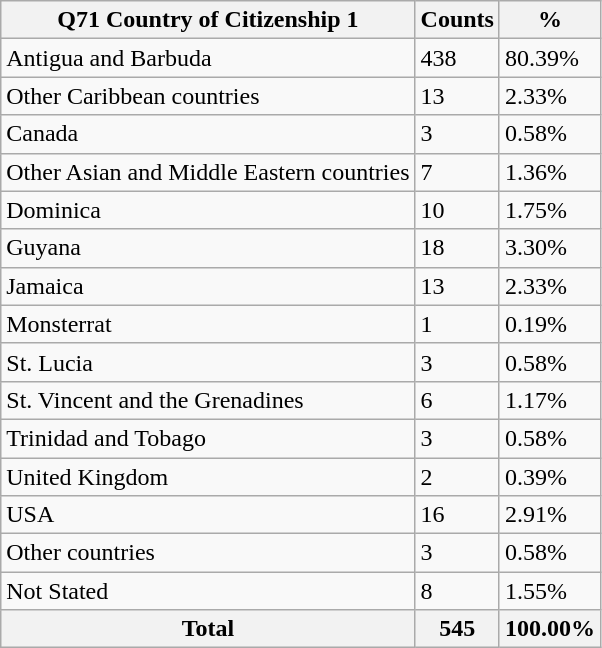<table class="wikitable sortable">
<tr>
<th>Q71 Country of Citizenship 1</th>
<th>Counts</th>
<th>%</th>
</tr>
<tr>
<td>Antigua and Barbuda</td>
<td>438</td>
<td>80.39%</td>
</tr>
<tr>
<td>Other Caribbean countries</td>
<td>13</td>
<td>2.33%</td>
</tr>
<tr>
<td>Canada</td>
<td>3</td>
<td>0.58%</td>
</tr>
<tr>
<td>Other Asian and Middle Eastern countries</td>
<td>7</td>
<td>1.36%</td>
</tr>
<tr>
<td>Dominica</td>
<td>10</td>
<td>1.75%</td>
</tr>
<tr>
<td>Guyana</td>
<td>18</td>
<td>3.30%</td>
</tr>
<tr>
<td>Jamaica</td>
<td>13</td>
<td>2.33%</td>
</tr>
<tr>
<td>Monsterrat</td>
<td>1</td>
<td>0.19%</td>
</tr>
<tr>
<td>St. Lucia</td>
<td>3</td>
<td>0.58%</td>
</tr>
<tr>
<td>St. Vincent and the Grenadines</td>
<td>6</td>
<td>1.17%</td>
</tr>
<tr>
<td>Trinidad and Tobago</td>
<td>3</td>
<td>0.58%</td>
</tr>
<tr>
<td>United Kingdom</td>
<td>2</td>
<td>0.39%</td>
</tr>
<tr>
<td>USA</td>
<td>16</td>
<td>2.91%</td>
</tr>
<tr>
<td>Other countries</td>
<td>3</td>
<td>0.58%</td>
</tr>
<tr>
<td>Not Stated</td>
<td>8</td>
<td>1.55%</td>
</tr>
<tr>
<th>Total</th>
<th>545</th>
<th>100.00%</th>
</tr>
</table>
